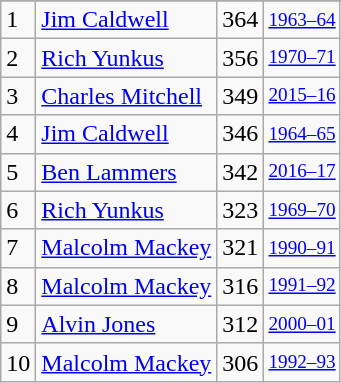<table class="wikitable">
<tr>
</tr>
<tr>
<td>1</td>
<td><a href='#'>Jim Caldwell</a></td>
<td>364</td>
<td style="font-size:80%;"><a href='#'>1963–64</a></td>
</tr>
<tr>
<td>2</td>
<td><a href='#'>Rich Yunkus</a></td>
<td>356</td>
<td style="font-size:80%;"><a href='#'>1970–71</a></td>
</tr>
<tr>
<td>3</td>
<td><a href='#'>Charles Mitchell</a></td>
<td>349</td>
<td style="font-size:80%;"><a href='#'>2015–16</a></td>
</tr>
<tr>
<td>4</td>
<td><a href='#'>Jim Caldwell</a></td>
<td>346</td>
<td style="font-size:80%;"><a href='#'>1964–65</a></td>
</tr>
<tr>
<td>5</td>
<td><a href='#'>Ben Lammers</a></td>
<td>342</td>
<td style="font-size:80%;"><a href='#'>2016–17</a></td>
</tr>
<tr>
<td>6</td>
<td><a href='#'>Rich Yunkus</a></td>
<td>323</td>
<td style="font-size:80%;"><a href='#'>1969–70</a></td>
</tr>
<tr>
<td>7</td>
<td><a href='#'>Malcolm Mackey</a></td>
<td>321</td>
<td style="font-size:80%;"><a href='#'>1990–91</a></td>
</tr>
<tr>
<td>8</td>
<td><a href='#'>Malcolm Mackey</a></td>
<td>316</td>
<td style="font-size:80%;"><a href='#'>1991–92</a></td>
</tr>
<tr>
<td>9</td>
<td><a href='#'>Alvin Jones</a></td>
<td>312</td>
<td style="font-size:80%;"><a href='#'>2000–01</a></td>
</tr>
<tr>
<td>10</td>
<td><a href='#'>Malcolm Mackey</a></td>
<td>306</td>
<td style="font-size:80%;"><a href='#'>1992–93</a></td>
</tr>
</table>
